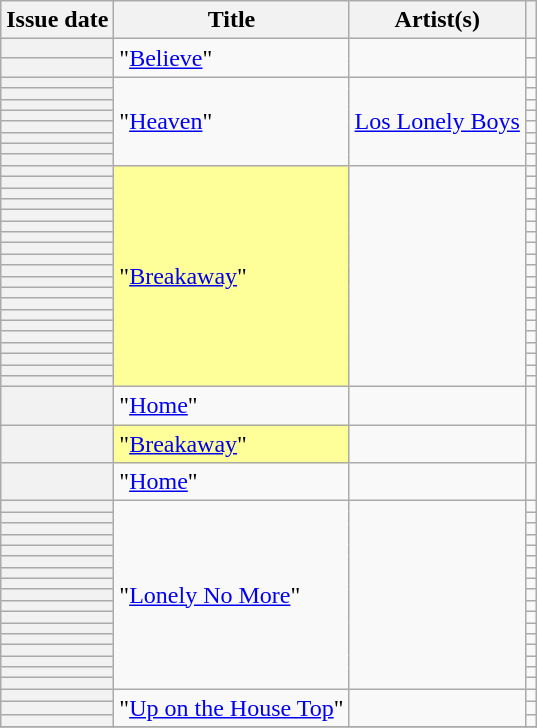<table class="wikitable sortable plainrowheaders">
<tr>
<th scope=col>Issue date</th>
<th scope=col>Title</th>
<th scope=col>Artist(s)</th>
<th scope=col class=unsortable></th>
</tr>
<tr>
<th scope=row></th>
<td rowspan="2">"<a href='#'>Believe</a>"</td>
<td rowspan="2"></td>
<td align=center></td>
</tr>
<tr>
<th scope=row></th>
<td align=center></td>
</tr>
<tr>
<th scope=row></th>
<td rowspan="8">"<a href='#'>Heaven</a>"</td>
<td rowspan="8"><a href='#'>Los Lonely Boys</a></td>
<td align=center></td>
</tr>
<tr>
<th scope=row></th>
<td align=center></td>
</tr>
<tr>
<th scope=row></th>
<td align=center></td>
</tr>
<tr>
<th scope=row></th>
<td align=center></td>
</tr>
<tr>
<th scope=row></th>
<td align=center></td>
</tr>
<tr>
<th scope=row></th>
<td align=center></td>
</tr>
<tr>
<th scope=row></th>
<td align=center></td>
</tr>
<tr>
<th scope=row></th>
<td align=center></td>
</tr>
<tr>
<th scope=row></th>
<td bgcolor=#FFFF99 rowspan="20">"<a href='#'>Breakaway</a>" </td>
<td rowspan="20"></td>
<td align=center></td>
</tr>
<tr>
<th scope=row></th>
<td align=center></td>
</tr>
<tr>
<th scope=row></th>
<td align=center></td>
</tr>
<tr>
<th scope=row></th>
<td align=center></td>
</tr>
<tr>
<th scope=row></th>
<td align=center></td>
</tr>
<tr>
<th scope=row></th>
<td align=center></td>
</tr>
<tr>
<th scope=row></th>
<td align=center></td>
</tr>
<tr>
<th scope=row></th>
<td align=center></td>
</tr>
<tr>
<th scope=row></th>
<td align=center></td>
</tr>
<tr>
<th scope=row></th>
<td align=center></td>
</tr>
<tr>
<th scope=row></th>
<td align=center></td>
</tr>
<tr>
<th scope=row></th>
<td align=center></td>
</tr>
<tr>
<th scope=row></th>
<td align=center></td>
</tr>
<tr>
<th scope=row></th>
<td align=center></td>
</tr>
<tr>
<th scope=row></th>
<td align=center></td>
</tr>
<tr>
<th scope=row></th>
<td align=center></td>
</tr>
<tr>
<th scope=row></th>
<td align=center></td>
</tr>
<tr>
<th scope=row></th>
<td align=center></td>
</tr>
<tr>
<th scope=row></th>
<td align=center></td>
</tr>
<tr>
<th scope=row></th>
<td align=center></td>
</tr>
<tr>
<th scope=row></th>
<td rowspan="1">"<a href='#'>Home</a>"</td>
<td rowspan="1"></td>
<td align=center></td>
</tr>
<tr>
<th scope=row></th>
<td bgcolor=#FFFF99 rowspan="1">"<a href='#'>Breakaway</a>" </td>
<td rowspan="1"></td>
<td align=center></td>
</tr>
<tr>
<th scope=row></th>
<td rowspan="1">"<a href='#'>Home</a>"</td>
<td rowspan="1"></td>
<td align=center></td>
</tr>
<tr>
<th scope=row></th>
<td rowspan="17">"<a href='#'>Lonely No More</a>"</td>
<td rowspan="17"></td>
<td align=center></td>
</tr>
<tr>
<th scope=row></th>
<td align=center></td>
</tr>
<tr>
<th scope=row></th>
<td align=center></td>
</tr>
<tr>
<th scope=row></th>
<td align=center></td>
</tr>
<tr>
<th scope=row></th>
<td align=center></td>
</tr>
<tr>
<th scope=row></th>
<td align=center></td>
</tr>
<tr>
<th scope=row></th>
<td align=center></td>
</tr>
<tr>
<th scope=row></th>
<td align=center></td>
</tr>
<tr>
<th scope=row></th>
<td align=center></td>
</tr>
<tr>
<th scope=row></th>
<td align=center></td>
</tr>
<tr>
<th scope=row></th>
<td align=center></td>
</tr>
<tr>
<th scope=row></th>
<td align=center></td>
</tr>
<tr>
<th scope=row></th>
<td align=center></td>
</tr>
<tr>
<th scope=row></th>
<td align=center></td>
</tr>
<tr>
<th scope=row></th>
<td align=center></td>
</tr>
<tr>
<th scope=row></th>
<td align=center></td>
</tr>
<tr>
<th scope=row></th>
<td align=center></td>
</tr>
<tr>
<th scope=row></th>
<td rowspan="3">"<a href='#'>Up on the House Top</a>"</td>
<td rowspan="3"></td>
<td align=center></td>
</tr>
<tr>
<th scope=row></th>
<td align=center></td>
</tr>
<tr>
<th scope=row></th>
<td align=center></td>
</tr>
<tr>
</tr>
</table>
